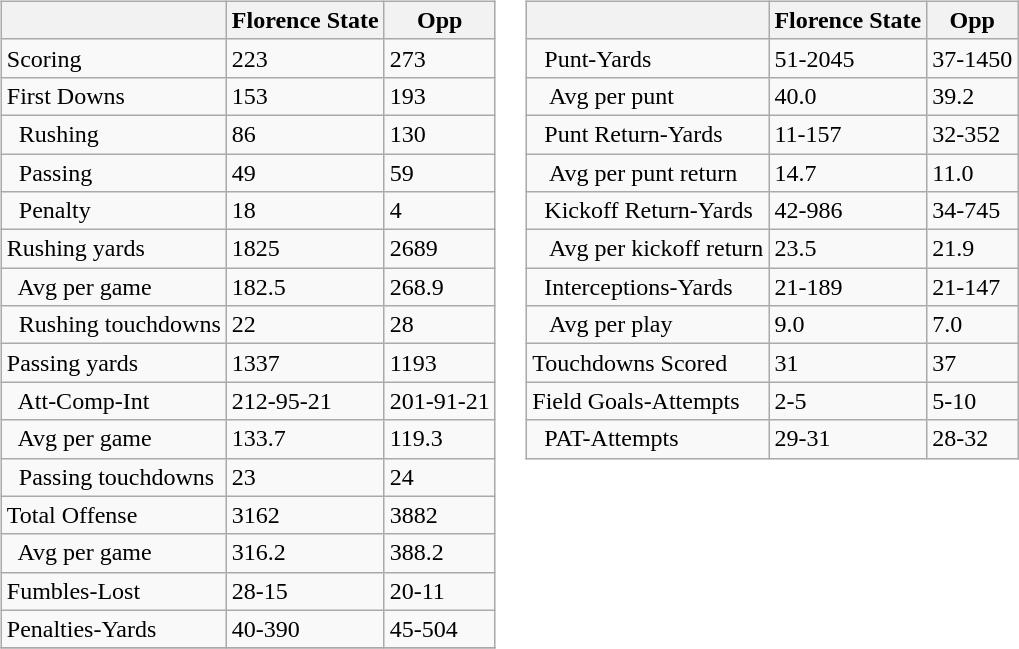<table>
<tr>
<td valign="top"><br><table class="wikitable" style="white-space:nowrap;">
<tr>
<th></th>
<th>Florence State</th>
<th>Opp</th>
</tr>
<tr>
<td>Scoring</td>
<td>223</td>
<td>273</td>
</tr>
<tr>
<td>First Downs</td>
<td>153</td>
<td>193</td>
</tr>
<tr>
<td>  Rushing</td>
<td>86</td>
<td>130</td>
</tr>
<tr>
<td>  Passing</td>
<td>49</td>
<td>59</td>
</tr>
<tr>
<td>  Penalty</td>
<td>18</td>
<td>4</td>
</tr>
<tr>
<td>Rushing yards</td>
<td>1825</td>
<td>2689</td>
</tr>
<tr>
<td>  Avg per game</td>
<td>182.5</td>
<td>268.9</td>
</tr>
<tr>
<td>  Rushing touchdowns</td>
<td>22</td>
<td>28</td>
</tr>
<tr>
<td>Passing yards</td>
<td>1337</td>
<td>1193</td>
</tr>
<tr>
<td>  Att-Comp-Int</td>
<td>212-95-21</td>
<td>201-91-21</td>
</tr>
<tr>
<td>  Avg per game</td>
<td>133.7</td>
<td>119.3</td>
</tr>
<tr>
<td>  Passing touchdowns</td>
<td>23</td>
<td>24</td>
</tr>
<tr>
<td>Total Offense</td>
<td>3162</td>
<td>3882</td>
</tr>
<tr>
<td>  Avg per game</td>
<td>316.2</td>
<td>388.2</td>
</tr>
<tr>
<td>Fumbles-Lost</td>
<td>28-15</td>
<td>20-11</td>
</tr>
<tr>
<td>Penalties-Yards</td>
<td>40-390</td>
<td>45-504</td>
</tr>
<tr>
</tr>
</table>
</td>
<td valign="top"><br><table class="wikitable" style="white-space:nowrap;">
<tr>
<th></th>
<th>Florence State</th>
<th>Opp</th>
</tr>
<tr>
<td>  Punt-Yards</td>
<td>51-2045</td>
<td>37-1450</td>
</tr>
<tr>
<td>   Avg per punt</td>
<td>40.0</td>
<td>39.2</td>
</tr>
<tr>
<td>  Punt Return-Yards</td>
<td>11-157</td>
<td>32-352</td>
</tr>
<tr>
<td>   Avg per punt return</td>
<td>14.7</td>
<td>11.0</td>
</tr>
<tr>
<td>  Kickoff Return-Yards</td>
<td>42-986</td>
<td>34-745</td>
</tr>
<tr>
<td>   Avg per kickoff return</td>
<td>23.5</td>
<td>21.9</td>
</tr>
<tr>
<td>  Interceptions-Yards</td>
<td>21-189</td>
<td>21-147</td>
</tr>
<tr>
<td>   Avg per play</td>
<td>9.0</td>
<td>7.0</td>
</tr>
<tr>
<td>Touchdowns Scored</td>
<td>31</td>
<td>37</td>
</tr>
<tr>
<td>Field Goals-Attempts</td>
<td>2-5</td>
<td>5-10</td>
</tr>
<tr>
<td>  PAT-Attempts</td>
<td>29-31</td>
<td>28-32</td>
</tr>
</table>
</td>
</tr>
</table>
